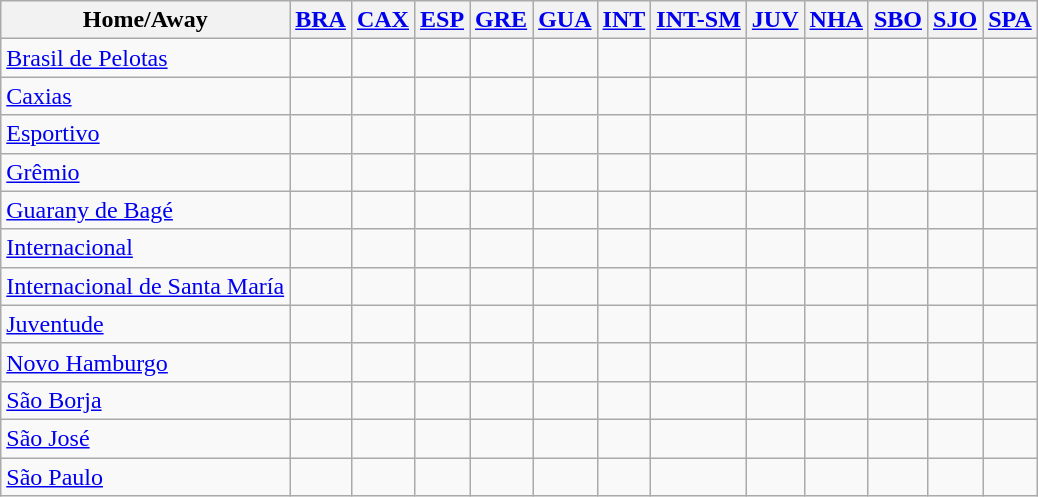<table class="wikitable">
<tr>
<th>Home/Away</th>
<th><a href='#'>BRA</a></th>
<th><a href='#'>CAX</a></th>
<th><a href='#'>ESP</a></th>
<th><a href='#'>GRE</a></th>
<th><a href='#'>GUA</a></th>
<th><a href='#'>INT</a></th>
<th><a href='#'>INT-SM</a></th>
<th><a href='#'>JUV</a></th>
<th><a href='#'>NHA</a></th>
<th><a href='#'>SBO</a></th>
<th><a href='#'>SJO</a></th>
<th><a href='#'>SPA</a></th>
</tr>
<tr>
<td><a href='#'>Brasil de Pelotas</a></td>
<td></td>
<td></td>
<td></td>
<td></td>
<td></td>
<td></td>
<td></td>
<td></td>
<td></td>
<td></td>
<td></td>
<td></td>
</tr>
<tr>
<td><a href='#'>Caxias</a></td>
<td></td>
<td></td>
<td></td>
<td></td>
<td></td>
<td></td>
<td></td>
<td></td>
<td></td>
<td></td>
<td></td>
<td></td>
</tr>
<tr>
<td><a href='#'>Esportivo</a></td>
<td></td>
<td></td>
<td></td>
<td></td>
<td></td>
<td></td>
<td></td>
<td></td>
<td></td>
<td></td>
<td></td>
<td></td>
</tr>
<tr>
<td><a href='#'>Grêmio</a></td>
<td></td>
<td></td>
<td></td>
<td></td>
<td></td>
<td></td>
<td></td>
<td></td>
<td></td>
<td></td>
<td></td>
<td></td>
</tr>
<tr>
<td><a href='#'>Guarany de Bagé</a></td>
<td></td>
<td></td>
<td></td>
<td></td>
<td></td>
<td></td>
<td></td>
<td></td>
<td></td>
<td></td>
<td></td>
<td></td>
</tr>
<tr>
<td><a href='#'>Internacional</a></td>
<td></td>
<td></td>
<td></td>
<td></td>
<td></td>
<td></td>
<td></td>
<td></td>
<td></td>
<td></td>
<td></td>
<td></td>
</tr>
<tr>
<td><a href='#'>Internacional de Santa María</a></td>
<td></td>
<td></td>
<td></td>
<td></td>
<td></td>
<td></td>
<td></td>
<td></td>
<td></td>
<td></td>
<td></td>
<td></td>
</tr>
<tr>
<td><a href='#'>Juventude</a></td>
<td></td>
<td></td>
<td></td>
<td></td>
<td></td>
<td></td>
<td></td>
<td></td>
<td></td>
<td></td>
<td></td>
<td></td>
</tr>
<tr>
<td><a href='#'>Novo Hamburgo</a></td>
<td></td>
<td></td>
<td></td>
<td></td>
<td></td>
<td></td>
<td></td>
<td></td>
<td></td>
<td></td>
<td></td>
<td></td>
</tr>
<tr>
<td><a href='#'>São Borja</a></td>
<td></td>
<td></td>
<td></td>
<td></td>
<td></td>
<td></td>
<td></td>
<td></td>
<td></td>
<td></td>
<td></td>
<td></td>
</tr>
<tr>
<td><a href='#'>São José</a></td>
<td></td>
<td></td>
<td></td>
<td></td>
<td></td>
<td></td>
<td></td>
<td></td>
<td></td>
<td></td>
<td></td>
<td></td>
</tr>
<tr>
<td><a href='#'>São Paulo</a></td>
<td></td>
<td></td>
<td></td>
<td></td>
<td></td>
<td></td>
<td></td>
<td></td>
<td></td>
<td></td>
<td></td>
<td></td>
</tr>
</table>
